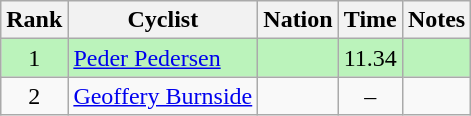<table class="wikitable sortable" style="text-align:center">
<tr>
<th>Rank</th>
<th>Cyclist</th>
<th>Nation</th>
<th>Time</th>
<th>Notes</th>
</tr>
<tr bgcolor=bbf3bb>
<td>1</td>
<td align=left data-sort-value="Pedersen, Peder"><a href='#'>Peder Pedersen</a></td>
<td align=left></td>
<td>11.34</td>
<td></td>
</tr>
<tr>
<td>2</td>
<td align=left data-sort-value="Burnside, Geoffery"><a href='#'>Geoffery Burnside</a></td>
<td align=left></td>
<td>–</td>
<td></td>
</tr>
</table>
